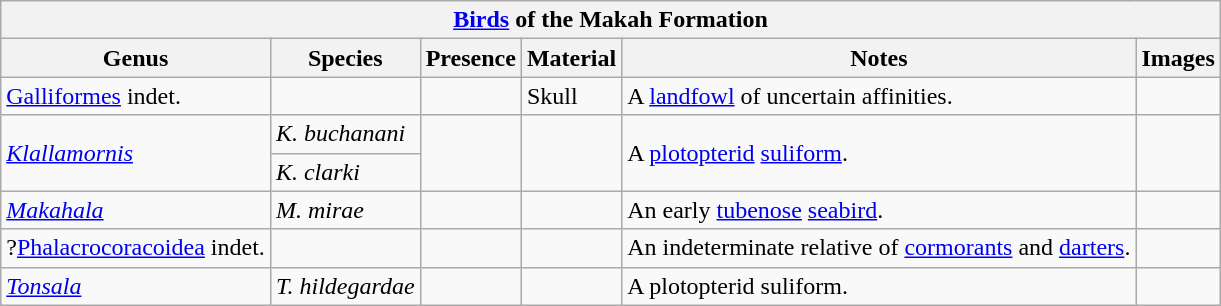<table class="wikitable" align="center">
<tr>
<th colspan="6" align="center"><strong><a href='#'>Birds</a> of the Makah Formation</strong></th>
</tr>
<tr>
<th>Genus</th>
<th>Species</th>
<th>Presence</th>
<th><strong>Material</strong></th>
<th>Notes</th>
<th>Images</th>
</tr>
<tr>
<td><a href='#'>Galliformes</a> indet.</td>
<td></td>
<td></td>
<td>Skull</td>
<td>A <a href='#'>landfowl</a> of uncertain affinities.</td>
<td></td>
</tr>
<tr>
<td rowspan="2"><em><a href='#'>Klallamornis</a></em></td>
<td><em>K. buchanani</em></td>
<td rowspan="2"></td>
<td rowspan="2"></td>
<td rowspan="2">A <a href='#'>plotopterid</a> <a href='#'>suliform</a>.</td>
<td rowspan="2"></td>
</tr>
<tr>
<td><em>K. clarki</em></td>
</tr>
<tr>
<td><em><a href='#'>Makahala</a></em></td>
<td><em>M. mirae</em></td>
<td></td>
<td></td>
<td>An early <a href='#'>tubenose</a> <a href='#'>seabird</a>.</td>
<td></td>
</tr>
<tr>
<td>?<a href='#'>Phalacrocoracoidea</a> indet.</td>
<td></td>
<td></td>
<td></td>
<td>An indeterminate relative of <a href='#'>cormorants</a> and <a href='#'>darters</a>.</td>
<td></td>
</tr>
<tr>
<td><em><a href='#'>Tonsala</a></em></td>
<td><em>T. hildegardae</em></td>
<td></td>
<td></td>
<td>A plotopterid suliform.</td>
<td></td>
</tr>
</table>
